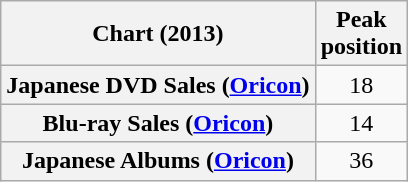<table class="wikitable plainrowheaders" style="text-align:center">
<tr>
<th scope="col">Chart (2013)</th>
<th scope="col">Peak<br> position</th>
</tr>
<tr>
<th scope="row">Japanese DVD Sales (<a href='#'>Oricon</a>)</th>
<td>18</td>
</tr>
<tr>
<th scope="row">Blu-ray Sales (<a href='#'>Oricon</a>)</th>
<td>14</td>
</tr>
<tr>
<th scope="row">Japanese Albums (<a href='#'>Oricon</a>)</th>
<td>36</td>
</tr>
</table>
